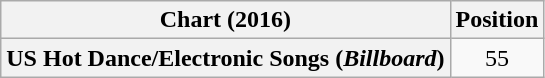<table class="wikitable plainrowheaders" style="text-align:center;">
<tr>
<th scope="col">Chart (2016)</th>
<th scope="col">Position</th>
</tr>
<tr>
<th scope="row">US Hot Dance/Electronic Songs (<em>Billboard</em>)</th>
<td>55</td>
</tr>
</table>
